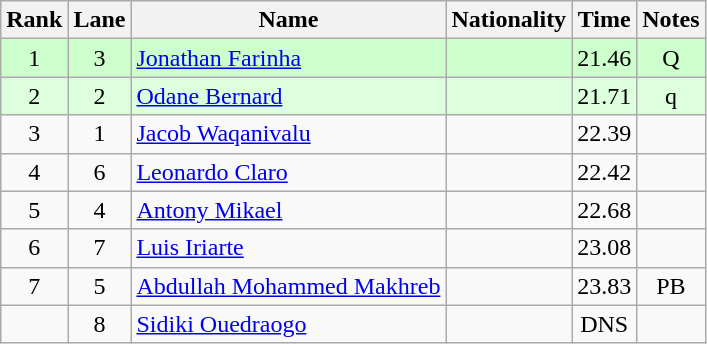<table class="wikitable sortable" style="text-align:center">
<tr>
<th>Rank</th>
<th>Lane</th>
<th>Name</th>
<th>Nationality</th>
<th>Time</th>
<th>Notes</th>
</tr>
<tr bgcolor=ccffcc>
<td>1</td>
<td>3</td>
<td align=left><a href='#'>Jonathan Farinha</a></td>
<td align=left></td>
<td>21.46</td>
<td>Q</td>
</tr>
<tr bgcolor=ddffdd>
<td>2</td>
<td>2</td>
<td align=left><a href='#'>Odane Bernard</a></td>
<td align=left></td>
<td>21.71</td>
<td>q</td>
</tr>
<tr>
<td>3</td>
<td>1</td>
<td align=left><a href='#'>Jacob Waqanivalu</a></td>
<td align=left></td>
<td>22.39</td>
<td></td>
</tr>
<tr>
<td>4</td>
<td>6</td>
<td align=left><a href='#'>Leonardo Claro</a></td>
<td align=left></td>
<td>22.42</td>
<td></td>
</tr>
<tr>
<td>5</td>
<td>4</td>
<td align=left><a href='#'>Antony Mikael</a></td>
<td align=left></td>
<td>22.68</td>
<td></td>
</tr>
<tr>
<td>6</td>
<td>7</td>
<td align=left><a href='#'>Luis Iriarte</a></td>
<td align=left></td>
<td>23.08</td>
<td></td>
</tr>
<tr>
<td>7</td>
<td>5</td>
<td align=left><a href='#'>Abdullah Mohammed Makhreb</a></td>
<td align=left></td>
<td>23.83</td>
<td>PB</td>
</tr>
<tr>
<td></td>
<td>8</td>
<td align=left><a href='#'>Sidiki Ouedraogo</a></td>
<td align=left></td>
<td>DNS</td>
<td></td>
</tr>
</table>
